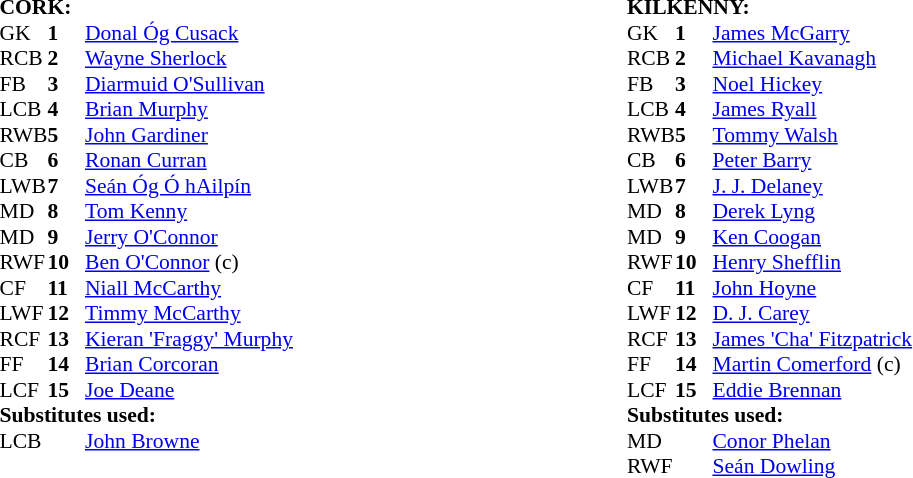<table width="100%">
<tr>
<td valign="top" width="50%"><br><table style="font-size: 90%" cellspacing="0" cellpadding="0" align=center>
<tr>
<td colspan="4"><strong>CORK:</strong></td>
</tr>
<tr>
<th width="25"></th>
<th width="25"></th>
</tr>
<tr>
<td>GK</td>
<td><strong>1</strong></td>
<td><a href='#'>Donal Óg Cusack</a></td>
</tr>
<tr>
<td>RCB</td>
<td><strong>2</strong></td>
<td><a href='#'>Wayne Sherlock</a></td>
</tr>
<tr>
<td>FB</td>
<td><strong>3</strong></td>
<td><a href='#'>Diarmuid O'Sullivan</a></td>
</tr>
<tr>
<td>LCB</td>
<td><strong>4</strong></td>
<td><a href='#'>Brian Murphy</a> </td>
</tr>
<tr>
<td>RWB</td>
<td><strong>5</strong></td>
<td><a href='#'>John Gardiner</a></td>
</tr>
<tr>
<td>CB</td>
<td><strong>6</strong></td>
<td><a href='#'>Ronan Curran</a></td>
</tr>
<tr>
<td>LWB</td>
<td><strong>7</strong></td>
<td><a href='#'>Seán Óg Ó hAilpín</a></td>
</tr>
<tr>
<td>MD</td>
<td><strong>8</strong></td>
<td><a href='#'>Tom Kenny</a></td>
</tr>
<tr>
<td>MD</td>
<td><strong>9</strong></td>
<td><a href='#'>Jerry O'Connor</a></td>
</tr>
<tr>
<td>RWF</td>
<td><strong>10</strong></td>
<td><a href='#'>Ben O'Connor</a> (c)</td>
</tr>
<tr>
<td>CF</td>
<td><strong>11</strong></td>
<td><a href='#'>Niall McCarthy</a></td>
</tr>
<tr>
<td>LWF</td>
<td><strong>12</strong></td>
<td><a href='#'>Timmy McCarthy</a></td>
</tr>
<tr>
<td>RCF</td>
<td><strong>13</strong></td>
<td><a href='#'>Kieran 'Fraggy' Murphy</a></td>
</tr>
<tr>
<td>FF</td>
<td><strong>14</strong></td>
<td><a href='#'>Brian Corcoran</a></td>
</tr>
<tr>
<td>LCF</td>
<td><strong>15</strong></td>
<td><a href='#'>Joe Deane</a></td>
</tr>
<tr>
<td colspan=4><strong>Substitutes used:</strong></td>
</tr>
<tr>
<td>LCB</td>
<td></td>
<td><a href='#'>John Browne</a> </td>
</tr>
</table>
</td>
<td valign="top"></td>
<td valign="top" width="50%"><br><table style="font-size: 90%" cellspacing="0" cellpadding="0">
<tr>
<td colspan="4"><strong>KILKENNY:</strong></td>
</tr>
<tr>
<th width="25"></th>
<th width="25"></th>
</tr>
<tr>
<td>GK</td>
<td><strong>1</strong></td>
<td><a href='#'>James McGarry</a></td>
</tr>
<tr>
<td>RCB</td>
<td><strong>2</strong></td>
<td><a href='#'>Michael Kavanagh</a></td>
</tr>
<tr>
<td>FB</td>
<td><strong>3</strong></td>
<td><a href='#'>Noel Hickey</a></td>
</tr>
<tr>
<td>LCB</td>
<td><strong>4</strong></td>
<td><a href='#'>James Ryall</a></td>
</tr>
<tr>
<td>RWB</td>
<td><strong>5</strong></td>
<td><a href='#'>Tommy Walsh</a></td>
</tr>
<tr>
<td>CB</td>
<td><strong>6</strong></td>
<td><a href='#'>Peter Barry</a></td>
</tr>
<tr>
<td>LWB</td>
<td><strong>7</strong></td>
<td><a href='#'>J. J. Delaney</a></td>
</tr>
<tr>
<td>MD</td>
<td><strong>8</strong></td>
<td><a href='#'>Derek Lyng</a></td>
</tr>
<tr>
<td>MD</td>
<td><strong>9</strong></td>
<td><a href='#'>Ken Coogan</a> </td>
</tr>
<tr>
<td>RWF</td>
<td><strong>10</strong></td>
<td><a href='#'>Henry Shefflin</a></td>
</tr>
<tr>
<td>CF</td>
<td><strong>11</strong></td>
<td><a href='#'>John Hoyne</a></td>
</tr>
<tr>
<td>LWF</td>
<td><strong>12</strong></td>
<td><a href='#'>D. J. Carey</a></td>
</tr>
<tr>
<td>RCF</td>
<td><strong>13</strong></td>
<td><a href='#'>James 'Cha' Fitzpatrick</a> </td>
</tr>
<tr>
<td>FF</td>
<td><strong>14</strong></td>
<td><a href='#'>Martin Comerford</a> (c)</td>
</tr>
<tr>
<td>LCF</td>
<td><strong>15</strong></td>
<td><a href='#'>Eddie Brennan</a></td>
</tr>
<tr>
<td colspan=4><strong>Substitutes used:</strong></td>
</tr>
<tr>
<td>MD</td>
<td></td>
<td><a href='#'>Conor Phelan</a> </td>
</tr>
<tr>
<td>RWF</td>
<td></td>
<td><a href='#'>Seán Dowling</a> </td>
</tr>
</table>
</td>
</tr>
</table>
